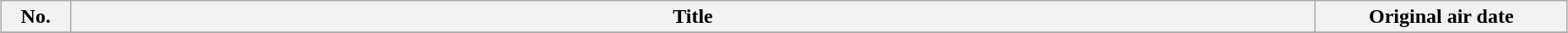<table class="wikitable plainrowheaders" style="width:98%; margin:auto; background:#FFF;">
<tr>
<th style="width:3em;">No.</th>
<th>Title</th>
<th style="width:12em;">Original air date</th>
</tr>
<tr>
</tr>
</table>
